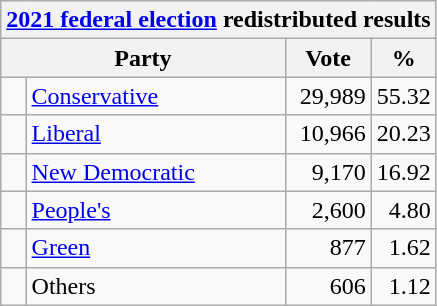<table class="wikitable">
<tr>
<th colspan="4"><a href='#'>2021 federal election</a> redistributed results</th>
</tr>
<tr>
<th bgcolor="#DDDDFF" width="130px" colspan="2">Party</th>
<th bgcolor="#DDDDFF" width="50px">Vote</th>
<th bgcolor="#DDDDFF" width="30px">%</th>
</tr>
<tr>
<td> </td>
<td><a href='#'>Conservative</a></td>
<td align=right>29,989</td>
<td align=right>55.32</td>
</tr>
<tr>
<td> </td>
<td><a href='#'>Liberal</a></td>
<td align=right>10,966</td>
<td align=right>20.23</td>
</tr>
<tr>
<td> </td>
<td><a href='#'>New Democratic</a></td>
<td align=right>9,170</td>
<td align=right>16.92</td>
</tr>
<tr>
<td> </td>
<td><a href='#'>People's</a></td>
<td align=right>2,600</td>
<td align=right>4.80</td>
</tr>
<tr>
<td> </td>
<td><a href='#'>Green</a></td>
<td align=right>877</td>
<td align=right>1.62</td>
</tr>
<tr>
<td> </td>
<td>Others</td>
<td align=right>606</td>
<td align=right>1.12</td>
</tr>
</table>
